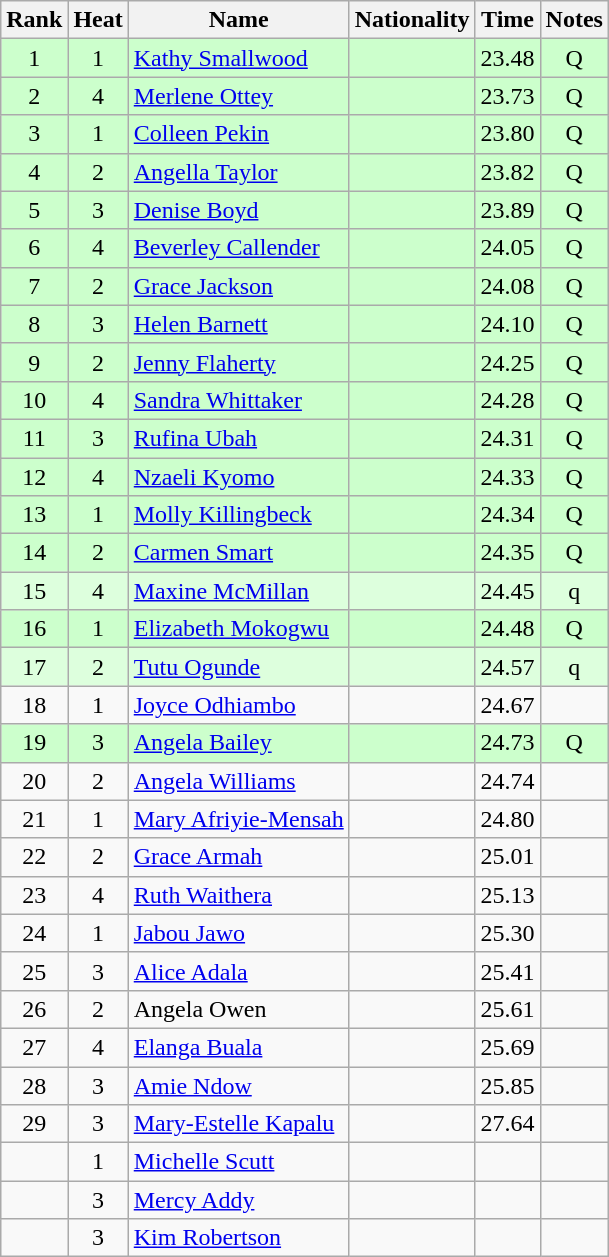<table class="wikitable sortable" style="text-align:center">
<tr>
<th>Rank</th>
<th>Heat</th>
<th>Name</th>
<th>Nationality</th>
<th>Time</th>
<th>Notes</th>
</tr>
<tr bgcolor=ccffcc>
<td>1</td>
<td>1</td>
<td align=left><a href='#'>Kathy Smallwood</a></td>
<td align=left></td>
<td>23.48</td>
<td>Q</td>
</tr>
<tr bgcolor=ccffcc>
<td>2</td>
<td>4</td>
<td align=left><a href='#'>Merlene Ottey</a></td>
<td align=left></td>
<td>23.73</td>
<td>Q</td>
</tr>
<tr bgcolor=ccffcc>
<td>3</td>
<td>1</td>
<td align=left><a href='#'>Colleen Pekin</a></td>
<td align=left></td>
<td>23.80</td>
<td>Q</td>
</tr>
<tr bgcolor=ccffcc>
<td>4</td>
<td>2</td>
<td align=left><a href='#'>Angella Taylor</a></td>
<td align=left></td>
<td>23.82</td>
<td>Q</td>
</tr>
<tr bgcolor=ccffcc>
<td>5</td>
<td>3</td>
<td align=left><a href='#'>Denise Boyd</a></td>
<td align=left></td>
<td>23.89</td>
<td>Q</td>
</tr>
<tr bgcolor=ccffcc>
<td>6</td>
<td>4</td>
<td align=left><a href='#'>Beverley Callender</a></td>
<td align=left></td>
<td>24.05</td>
<td>Q</td>
</tr>
<tr bgcolor=ccffcc>
<td>7</td>
<td>2</td>
<td align=left><a href='#'>Grace Jackson</a></td>
<td align=left></td>
<td>24.08</td>
<td>Q</td>
</tr>
<tr bgcolor=ccffcc>
<td>8</td>
<td>3</td>
<td align=left><a href='#'>Helen Barnett</a></td>
<td align=left></td>
<td>24.10</td>
<td>Q</td>
</tr>
<tr bgcolor=ccffcc>
<td>9</td>
<td>2</td>
<td align=left><a href='#'>Jenny Flaherty</a></td>
<td align=left></td>
<td>24.25</td>
<td>Q</td>
</tr>
<tr bgcolor=ccffcc>
<td>10</td>
<td>4</td>
<td align=left><a href='#'>Sandra Whittaker</a></td>
<td align=left></td>
<td>24.28</td>
<td>Q</td>
</tr>
<tr bgcolor=ccffcc>
<td>11</td>
<td>3</td>
<td align=left><a href='#'>Rufina Ubah</a></td>
<td align=left></td>
<td>24.31</td>
<td>Q</td>
</tr>
<tr bgcolor=ccffcc>
<td>12</td>
<td>4</td>
<td align=left><a href='#'>Nzaeli Kyomo</a></td>
<td align=left></td>
<td>24.33</td>
<td>Q</td>
</tr>
<tr bgcolor=ccffcc>
<td>13</td>
<td>1</td>
<td align=left><a href='#'>Molly Killingbeck</a></td>
<td align=left></td>
<td>24.34</td>
<td>Q</td>
</tr>
<tr bgcolor=ccffcc>
<td>14</td>
<td>2</td>
<td align=left><a href='#'>Carmen Smart</a></td>
<td align=left></td>
<td>24.35</td>
<td>Q</td>
</tr>
<tr bgcolor=ddffdd>
<td>15</td>
<td>4</td>
<td align=left><a href='#'>Maxine McMillan</a></td>
<td align=left></td>
<td>24.45</td>
<td>q</td>
</tr>
<tr bgcolor=ccffcc>
<td>16</td>
<td>1</td>
<td align=left><a href='#'>Elizabeth Mokogwu</a></td>
<td align=left></td>
<td>24.48</td>
<td>Q</td>
</tr>
<tr bgcolor=ddffdd>
<td>17</td>
<td>2</td>
<td align=left><a href='#'>Tutu Ogunde</a></td>
<td align=left></td>
<td>24.57</td>
<td>q</td>
</tr>
<tr>
<td>18</td>
<td>1</td>
<td align=left><a href='#'>Joyce Odhiambo</a></td>
<td align=left></td>
<td>24.67</td>
<td></td>
</tr>
<tr bgcolor=ccffcc>
<td>19</td>
<td>3</td>
<td align=left><a href='#'>Angela Bailey</a></td>
<td align=left></td>
<td>24.73</td>
<td>Q</td>
</tr>
<tr>
<td>20</td>
<td>2</td>
<td align=left><a href='#'>Angela Williams</a></td>
<td align=left></td>
<td>24.74</td>
<td></td>
</tr>
<tr>
<td>21</td>
<td>1</td>
<td align=left><a href='#'>Mary Afriyie-Mensah</a></td>
<td align=left></td>
<td>24.80</td>
<td></td>
</tr>
<tr>
<td>22</td>
<td>2</td>
<td align=left><a href='#'>Grace Armah</a></td>
<td align=left></td>
<td>25.01</td>
<td></td>
</tr>
<tr>
<td>23</td>
<td>4</td>
<td align=left><a href='#'>Ruth Waithera</a></td>
<td align=left></td>
<td>25.13</td>
<td></td>
</tr>
<tr>
<td>24</td>
<td>1</td>
<td align=left><a href='#'>Jabou Jawo</a></td>
<td align=left></td>
<td>25.30</td>
<td></td>
</tr>
<tr>
<td>25</td>
<td>3</td>
<td align=left><a href='#'>Alice Adala</a></td>
<td align=left></td>
<td>25.41</td>
<td></td>
</tr>
<tr>
<td>26</td>
<td>2</td>
<td align=left>Angela Owen</td>
<td align=left></td>
<td>25.61</td>
<td></td>
</tr>
<tr>
<td>27</td>
<td>4</td>
<td align=left><a href='#'>Elanga Buala</a></td>
<td align=left></td>
<td>25.69</td>
<td></td>
</tr>
<tr>
<td>28</td>
<td>3</td>
<td align=left><a href='#'>Amie Ndow</a></td>
<td align=left></td>
<td>25.85</td>
<td></td>
</tr>
<tr>
<td>29</td>
<td>3</td>
<td align=left><a href='#'>Mary-Estelle Kapalu</a></td>
<td align=left></td>
<td>27.64</td>
<td></td>
</tr>
<tr>
<td></td>
<td>1</td>
<td align=left><a href='#'>Michelle Scutt</a></td>
<td align=left></td>
<td></td>
<td></td>
</tr>
<tr>
<td></td>
<td>3</td>
<td align=left><a href='#'>Mercy Addy</a></td>
<td align=left></td>
<td></td>
<td></td>
</tr>
<tr>
<td></td>
<td>3</td>
<td align=left><a href='#'>Kim Robertson</a></td>
<td align=left></td>
<td></td>
<td></td>
</tr>
</table>
